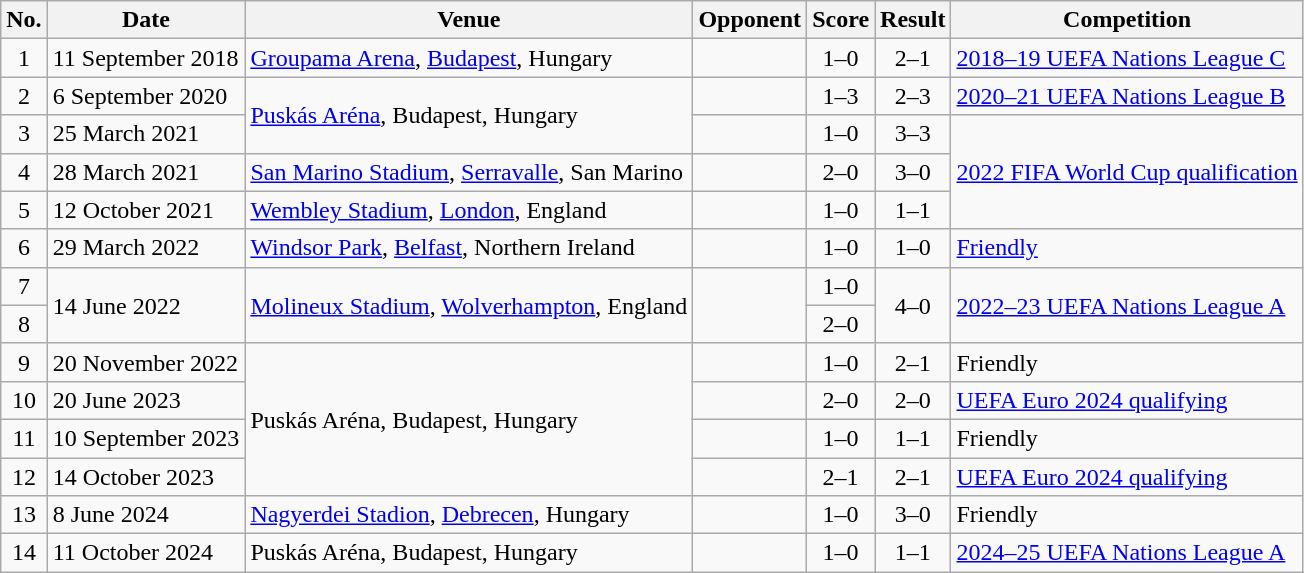<table class="wikitable sortable">
<tr>
<th scope="col">No.</th>
<th scope="col">Date</th>
<th scope="col">Venue</th>
<th scope="col">Opponent</th>
<th scope="col">Score</th>
<th scope="col">Result</th>
<th scope="col">Competition</th>
</tr>
<tr>
<td align="center">1</td>
<td>11 September 2018</td>
<td><a href='#'>Groupama Arena</a>, <a href='#'>Budapest</a>, Hungary</td>
<td></td>
<td align="center">1–0</td>
<td align="center">2–1</td>
<td><a href='#'>2018–19 UEFA Nations League C</a></td>
</tr>
<tr>
<td align="center">2</td>
<td>6 September 2020</td>
<td rowspan=2><a href='#'>Puskás Aréna</a>, Budapest, Hungary</td>
<td></td>
<td align="center">1–3</td>
<td align="center">2–3</td>
<td><a href='#'>2020–21 UEFA Nations League B</a></td>
</tr>
<tr>
<td align="center">3</td>
<td>25 March 2021</td>
<td></td>
<td align="center">1–0</td>
<td align="center">3–3</td>
<td rowspan=3><a href='#'>2022 FIFA World Cup qualification</a></td>
</tr>
<tr>
<td align="center">4</td>
<td>28 March 2021</td>
<td><a href='#'>San Marino Stadium</a>, <a href='#'>Serravalle</a>, San Marino</td>
<td></td>
<td align="center">2–0</td>
<td align="center">3–0</td>
</tr>
<tr>
<td align="center">5</td>
<td>12 October 2021</td>
<td><a href='#'>Wembley Stadium</a>, <a href='#'>London</a>, England</td>
<td></td>
<td align="center">1–0</td>
<td align="center">1–1</td>
</tr>
<tr>
<td align="center">6</td>
<td>29 March 2022</td>
<td><a href='#'>Windsor Park</a>, <a href='#'>Belfast</a>, Northern Ireland</td>
<td></td>
<td align="center">1–0</td>
<td align="center">1–0</td>
<td><a href='#'>Friendly</a></td>
</tr>
<tr>
<td align="center">7</td>
<td rowspan=2>14 June 2022</td>
<td rowspan=2><a href='#'>Molineux Stadium</a>, <a href='#'>Wolverhampton</a>, England</td>
<td rowspan=2></td>
<td align="center">1–0</td>
<td align="center" rowspan=2>4–0</td>
<td rowspan=2><a href='#'>2022–23 UEFA Nations League A</a></td>
</tr>
<tr>
<td align="center">8</td>
<td align="center">2–0</td>
</tr>
<tr>
<td align="center">9</td>
<td>20 November 2022</td>
<td rowspan=4>Puskás Aréna, Budapest, Hungary</td>
<td></td>
<td align="center">1–0</td>
<td align="center">2–1</td>
<td>Friendly</td>
</tr>
<tr>
<td align="center">10</td>
<td>20 June 2023</td>
<td></td>
<td align="center">2–0</td>
<td align="center">2–0</td>
<td><a href='#'>UEFA Euro 2024 qualifying</a></td>
</tr>
<tr>
<td align="center">11</td>
<td>10 September 2023</td>
<td></td>
<td align="center">1–0</td>
<td align="center">1–1</td>
<td>Friendly</td>
</tr>
<tr>
<td align="center">12</td>
<td>14 October 2023</td>
<td></td>
<td align="center">2–1</td>
<td align="center">2–1</td>
<td><a href='#'>UEFA Euro 2024 qualifying</a></td>
</tr>
<tr>
<td align="center">13</td>
<td>8 June 2024</td>
<td><a href='#'>Nagyerdei Stadion</a>, <a href='#'>Debrecen</a>, Hungary</td>
<td></td>
<td align="center">1–0</td>
<td align="center">3–0</td>
<td>Friendly</td>
</tr>
<tr>
<td align="center">14</td>
<td>11 October 2024</td>
<td>Puskás Aréna, Budapest, Hungary</td>
<td></td>
<td align="center">1–0</td>
<td align="center">1–1</td>
<td><a href='#'>2024–25 UEFA Nations League A</a></td>
</tr>
</table>
